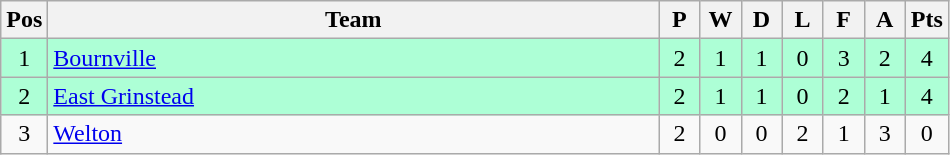<table class="wikitable" style="font-size: 100%">
<tr>
<th width=20>Pos</th>
<th width=400>Team</th>
<th width=20>P</th>
<th width=20>W</th>
<th width=20>D</th>
<th width=20>L</th>
<th width=20>F</th>
<th width=20>A</th>
<th width=20>Pts</th>
</tr>
<tr align=center style="background: #ADFFD6;">
<td>1</td>
<td align="left"><a href='#'>Bournville</a></td>
<td>2</td>
<td>1</td>
<td>1</td>
<td>0</td>
<td>3</td>
<td>2</td>
<td>4</td>
</tr>
<tr align=center style="background: #ADFFD6;">
<td>2</td>
<td align="left"><a href='#'>East Grinstead</a></td>
<td>2</td>
<td>1</td>
<td>1</td>
<td>0</td>
<td>2</td>
<td>1</td>
<td>4</td>
</tr>
<tr align=center>
<td>3</td>
<td align="left"><a href='#'>Welton</a></td>
<td>2</td>
<td>0</td>
<td>0</td>
<td>2</td>
<td>1</td>
<td>3</td>
<td>0</td>
</tr>
</table>
